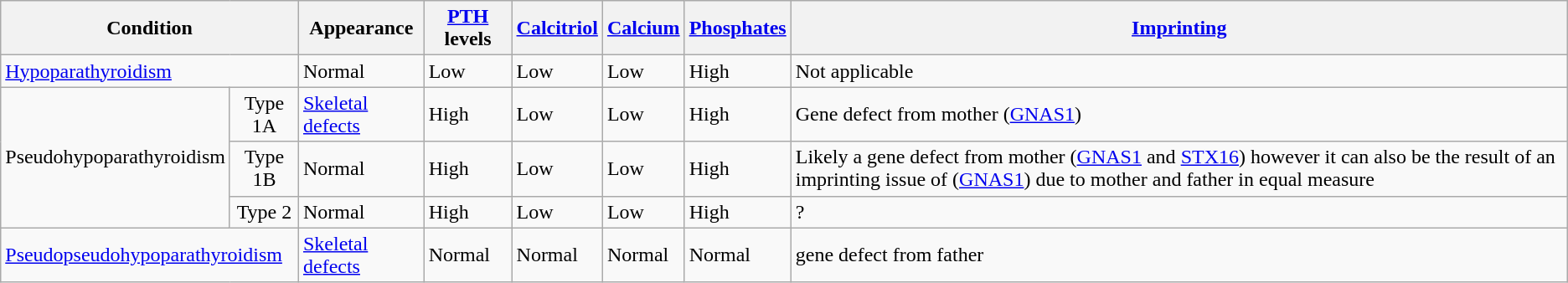<table cellpadding="5" | class="wikitable">
<tr>
<th colspan="2">Condition</th>
<th>Appearance</th>
<th><a href='#'>PTH</a> levels</th>
<th><a href='#'>Calcitriol</a></th>
<th><a href='#'>Calcium</a></th>
<th><a href='#'>Phosphates</a></th>
<th><a href='#'>Imprinting</a></th>
</tr>
<tr>
<td colspan="2"><a href='#'>Hypoparathyroidism</a></td>
<td>Normal</td>
<td>Low</td>
<td>Low</td>
<td>Low</td>
<td>High</td>
<td>Not applicable</td>
</tr>
<tr>
<td rowspan="3">Pseudohypoparathyroidism</td>
<td align="center">Type 1A</td>
<td><a href='#'>Skeletal defects</a></td>
<td>High</td>
<td>Low</td>
<td>Low</td>
<td>High</td>
<td>Gene defect from mother (<a href='#'>GNAS1</a>)</td>
</tr>
<tr>
<td align="center">Type 1B</td>
<td>Normal</td>
<td>High</td>
<td>Low</td>
<td>Low</td>
<td>High</td>
<td>Likely a gene defect from mother (<a href='#'>GNAS1</a> and <a href='#'>STX16</a>) however it can also be the result of an imprinting issue of (<a href='#'>GNAS1</a>) due to mother and father in equal measure</td>
</tr>
<tr>
<td align="center">Type 2</td>
<td>Normal</td>
<td>High</td>
<td>Low</td>
<td>Low</td>
<td>High</td>
<td>?</td>
</tr>
<tr>
<td colspan="2"><a href='#'>Pseudopseudohypoparathyroidism</a></td>
<td><a href='#'>Skeletal defects</a></td>
<td>Normal</td>
<td>Normal</td>
<td>Normal</td>
<td>Normal</td>
<td>gene defect from father</td>
</tr>
</table>
